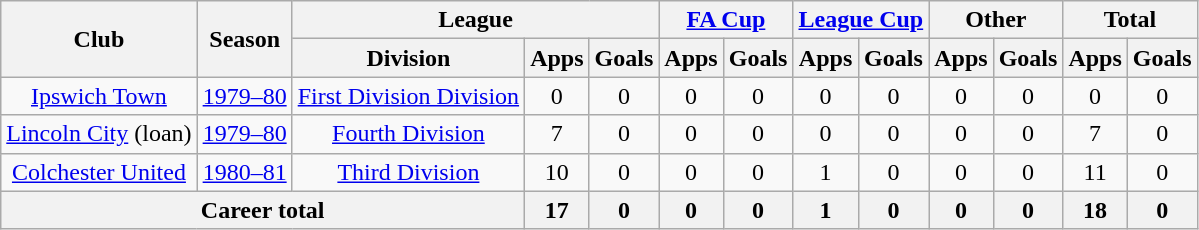<table class="wikitable" style="text-align: center;">
<tr>
<th rowspan="2">Club</th>
<th rowspan="2">Season</th>
<th colspan="3">League</th>
<th colspan="2"><a href='#'>FA Cup</a></th>
<th colspan="2"><a href='#'>League Cup</a></th>
<th colspan="2">Other</th>
<th colspan="2">Total</th>
</tr>
<tr>
<th>Division</th>
<th>Apps</th>
<th>Goals</th>
<th>Apps</th>
<th>Goals</th>
<th>Apps</th>
<th>Goals</th>
<th>Apps</th>
<th>Goals</th>
<th>Apps</th>
<th>Goals</th>
</tr>
<tr>
<td><a href='#'>Ipswich Town</a></td>
<td><a href='#'>1979–80</a></td>
<td><a href='#'>First Division Division</a></td>
<td>0</td>
<td>0</td>
<td>0</td>
<td>0</td>
<td>0</td>
<td>0</td>
<td>0</td>
<td>0</td>
<td>0</td>
<td>0</td>
</tr>
<tr>
<td><a href='#'>Lincoln City</a> (loan)</td>
<td><a href='#'>1979–80</a></td>
<td><a href='#'>Fourth Division</a></td>
<td>7</td>
<td>0</td>
<td>0</td>
<td>0</td>
<td>0</td>
<td>0</td>
<td>0</td>
<td>0</td>
<td>7</td>
<td>0</td>
</tr>
<tr>
<td><a href='#'>Colchester United</a></td>
<td><a href='#'>1980–81</a></td>
<td><a href='#'>Third Division</a></td>
<td>10</td>
<td>0</td>
<td>0</td>
<td>0</td>
<td>1</td>
<td>0</td>
<td>0</td>
<td>0</td>
<td>11</td>
<td>0</td>
</tr>
<tr>
<th colspan="3">Career total</th>
<th>17</th>
<th>0</th>
<th>0</th>
<th>0</th>
<th>1</th>
<th>0</th>
<th>0</th>
<th>0</th>
<th>18</th>
<th>0</th>
</tr>
</table>
